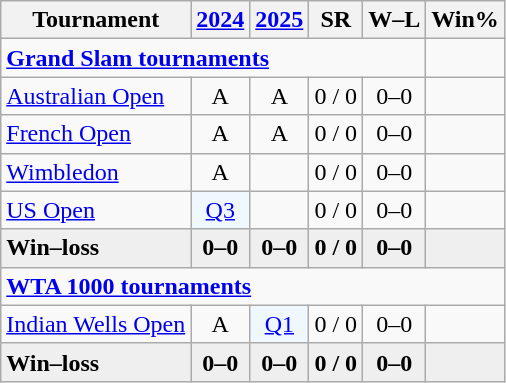<table class=wikitable style=text-align:center>
<tr>
<th>Tournament</th>
<th><a href='#'>2024</a></th>
<th><a href='#'>2025</a></th>
<th>SR</th>
<th>W–L</th>
<th>Win%</th>
</tr>
<tr>
<td colspan="5" style="text-align:left"><strong><a href='#'>Grand Slam tournaments</a></strong></td>
</tr>
<tr>
<td style=text-align:left><a href='#'>Australian Open</a></td>
<td>A</td>
<td>A</td>
<td>0 / 0</td>
<td>0–0</td>
<td></td>
</tr>
<tr>
<td style=text-align:left><a href='#'>French Open</a></td>
<td>A</td>
<td>A</td>
<td>0 / 0</td>
<td>0–0</td>
<td></td>
</tr>
<tr>
<td style=text-align:left><a href='#'>Wimbledon</a></td>
<td>A</td>
<td></td>
<td>0 / 0</td>
<td>0–0</td>
<td></td>
</tr>
<tr>
<td style=text-align:left><a href='#'>US Open</a></td>
<td bgcolor="f0f8ff"><a href='#'>Q3</a></td>
<td></td>
<td>0 / 0</td>
<td>0–0</td>
<td></td>
</tr>
<tr style=background:#efefef;font-weight:bold>
<td style=text-align:left>Win–loss</td>
<td>0–0</td>
<td>0–0</td>
<td>0 / 0</td>
<td>0–0</td>
<td></td>
</tr>
<tr>
<td colspan="6" style="text-align:left"><strong><a href='#'>WTA 1000 tournaments</a></strong></td>
</tr>
<tr>
<td style="text-align:left"><a href='#'>Indian Wells Open</a></td>
<td>A</td>
<td bgcolor="f0f8ff"><a href='#'>Q1</a></td>
<td>0 / 0</td>
<td>0–0</td>
<td></td>
</tr>
<tr style="background:#efefef;font-weight:bold">
<td style="text-align:left">Win–loss</td>
<td>0–0</td>
<td>0–0</td>
<td>0 / 0</td>
<td>0–0</td>
<td></td>
</tr>
</table>
